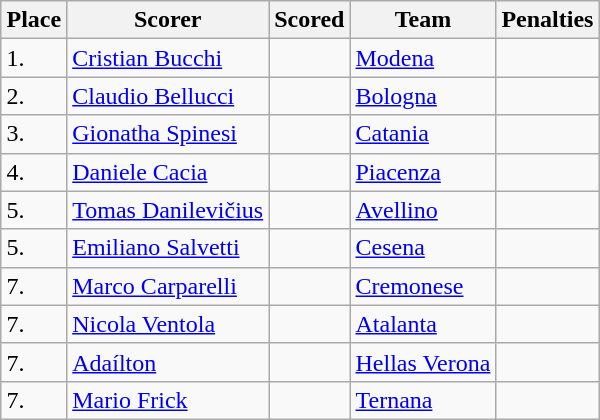<table class="wikitable" style="margin:0.5em auto;">
<tr>
<th>Place</th>
<th>Scorer</th>
<th>Scored</th>
<th>Team</th>
<th>Penalties</th>
</tr>
<tr>
<td>1.</td>
<td> <a href='#'>Cristian Bucchi</a></td>
<td></td>
<td><a href='#'>Modena</a></td>
<td></td>
</tr>
<tr>
<td>2.</td>
<td> <a href='#'>Claudio Bellucci</a></td>
<td></td>
<td><a href='#'>Bologna</a></td>
<td></td>
</tr>
<tr>
<td>3.</td>
<td> <a href='#'>Gionatha Spinesi</a></td>
<td></td>
<td><a href='#'>Catania</a></td>
<td></td>
</tr>
<tr>
<td>4.</td>
<td> <a href='#'>Daniele Cacia</a></td>
<td></td>
<td><a href='#'>Piacenza</a></td>
<td></td>
</tr>
<tr>
<td>5.</td>
<td> <a href='#'>Tomas Danilevičius</a></td>
<td></td>
<td><a href='#'>Avellino</a></td>
<td></td>
</tr>
<tr>
<td>5.</td>
<td> <a href='#'>Emiliano Salvetti</a></td>
<td></td>
<td><a href='#'>Cesena</a></td>
<td></td>
</tr>
<tr>
<td>7.</td>
<td> <a href='#'>Marco Carparelli</a></td>
<td></td>
<td><a href='#'>Cremonese</a></td>
<td></td>
</tr>
<tr>
<td>7.</td>
<td> <a href='#'>Nicola Ventola</a></td>
<td></td>
<td><a href='#'>Atalanta</a></td>
<td></td>
</tr>
<tr>
<td>7.</td>
<td> <a href='#'>Adaílton</a></td>
<td></td>
<td><a href='#'>Hellas Verona</a></td>
<td></td>
</tr>
<tr>
<td>7.</td>
<td> <a href='#'>Mario Frick</a></td>
<td></td>
<td><a href='#'>Ternana</a></td>
<td></td>
</tr>
</table>
